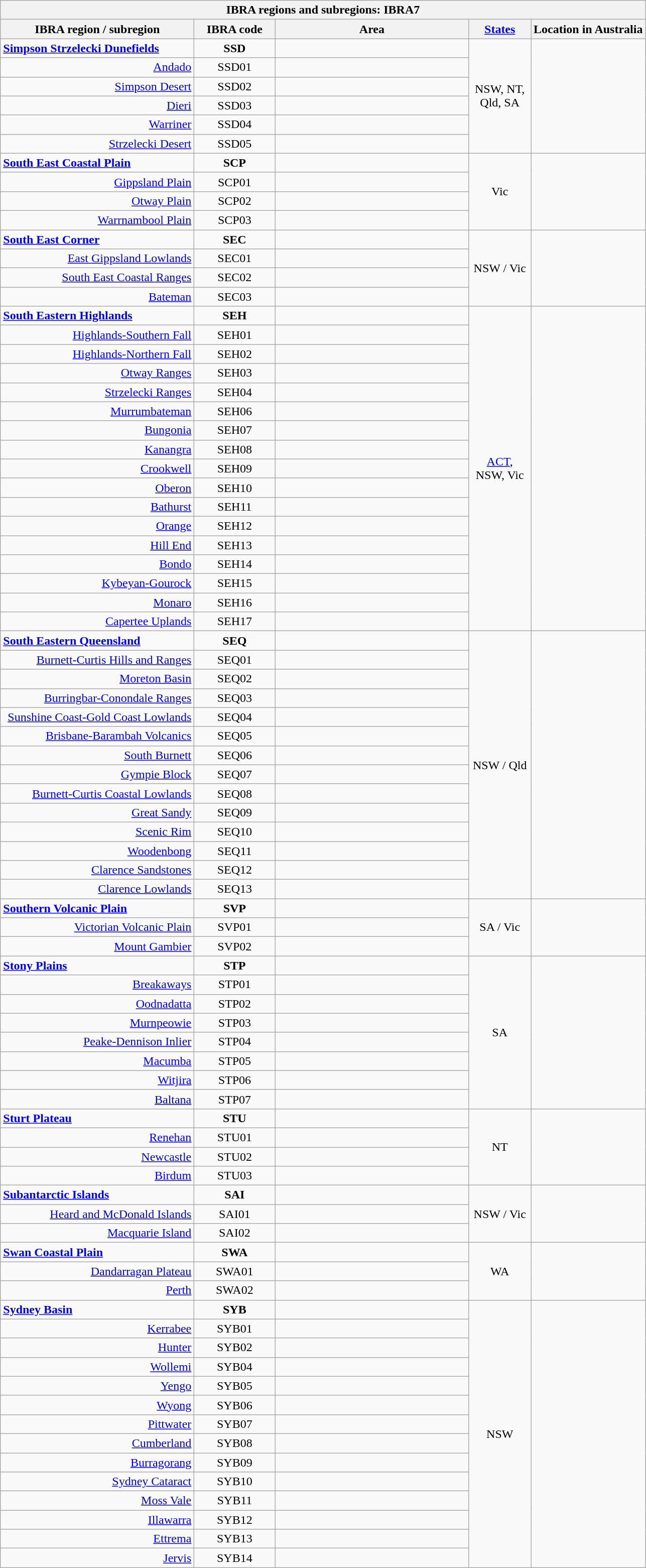<table class="wikitable sortable">
<tr>
<th rowwidth=100px colspan=5>IBRA regions and subregions: IBRA7</th>
</tr>
<tr>
<th scope="col" style="width:250px;">IBRA region / subregion</th>
<th scope="col" style="width:100px;">IBRA code</th>
<th scope="col" style="width:250px;">Area</th>
<th scope="col" style="width:75px;"><a href='#'>States</a></th>
<th>Location in Australia</th>
</tr>
<tr>
<td><strong><a href='#'>Simpson Strzelecki Dunefields</a></strong></td>
<td style="text-align:center;"><strong>SSD</strong></td>
<td align="right"><strong></strong></td>
<td style="text-align:center;" rowspan="6">NSW, NT, Qld, SA</td>
<td style="text-align:center;" rowspan="6"></td>
</tr>
<tr>
<td align="right"><a href='#'>Andado</a></td>
<td style="text-align:center;">SSD01</td>
<td align="right"></td>
</tr>
<tr>
<td align="right"><a href='#'>Simpson Desert</a></td>
<td style="text-align:center;">SSD02</td>
<td align="right"></td>
</tr>
<tr>
<td align="right"><a href='#'>Dieri</a></td>
<td style="text-align:center;">SSD03</td>
<td align="right"></td>
</tr>
<tr>
<td align="right"><a href='#'>Warriner</a></td>
<td style="text-align:center;">SSD04</td>
<td align="right"></td>
</tr>
<tr>
<td align="right"><a href='#'>Strzelecki Desert</a></td>
<td style="text-align:center;">SSD05</td>
<td align="right"></td>
</tr>
<tr>
<td><strong><a href='#'>South East Coastal Plain</a></strong></td>
<td style="text-align:center;"><strong>SCP</strong></td>
<td align="right"><strong></strong></td>
<td style="text-align:center;" rowspan="4">Vic</td>
<td style="text-align:center;" rowspan="4"></td>
</tr>
<tr>
<td align="right"><a href='#'>Gippsland Plain</a></td>
<td style="text-align:center;">SCP01</td>
<td align="right"></td>
</tr>
<tr>
<td align="right"><a href='#'>Otway Plain</a></td>
<td style="text-align:center;">SCP02</td>
<td align="right"></td>
</tr>
<tr>
<td align="right"><a href='#'>Warrnambool Plain</a></td>
<td style="text-align:center;">SCP03</td>
<td align="right"></td>
</tr>
<tr>
<td><strong><a href='#'>South East Corner</a></strong></td>
<td style="text-align:center;"><strong>SEC</strong></td>
<td align="right"><strong></strong></td>
<td style="text-align:center;" rowspan="4">NSW / Vic</td>
<td style="text-align:center;" rowspan="4"></td>
</tr>
<tr>
<td align="right"><a href='#'>East Gippsland Lowlands</a></td>
<td style="text-align:center;">SEC01</td>
<td align="right"></td>
</tr>
<tr>
<td align="right"><a href='#'>South East Coastal Ranges</a></td>
<td style="text-align:center;">SEC02</td>
<td align="right"></td>
</tr>
<tr>
<td align="right"><a href='#'>Bateman</a></td>
<td style="text-align:center;">SEC03</td>
<td align="right"></td>
</tr>
<tr>
<td><strong><a href='#'>South Eastern Highlands</a></strong></td>
<td style="text-align:center;"><strong>SEH</strong></td>
<td align="right"><strong></strong></td>
<td style="text-align:center;" rowspan="17"><a href='#'>ACT</a>, NSW, Vic</td>
<td style="text-align:center;" rowspan="17"></td>
</tr>
<tr>
<td align="right"><a href='#'>Highlands-Southern Fall</a></td>
<td style="text-align:center;">SEH01</td>
<td align="right"></td>
</tr>
<tr>
<td align="right"><a href='#'>Highlands-Northern Fall</a></td>
<td style="text-align:center;">SEH02</td>
<td align="right"></td>
</tr>
<tr>
<td align="right"><a href='#'>Otway Ranges</a></td>
<td style="text-align:center;">SEH03</td>
<td align="right"></td>
</tr>
<tr>
<td align="right"><a href='#'>Strzelecki Ranges</a></td>
<td style="text-align:center;">SEH04</td>
<td align="right"></td>
</tr>
<tr>
<td align="right"><a href='#'>Murrumbateman</a></td>
<td style="text-align:center;">SEH06</td>
<td align="right"></td>
</tr>
<tr>
<td align="right"><a href='#'>Bungonia</a></td>
<td style="text-align:center;">SEH07</td>
<td align="right"></td>
</tr>
<tr>
<td align="right"><a href='#'>Kanangra</a></td>
<td style="text-align:center;">SEH08</td>
<td align="right"></td>
</tr>
<tr>
<td align="right"><a href='#'>Crookwell</a></td>
<td style="text-align:center;">SEH09</td>
<td align="right"></td>
</tr>
<tr>
<td align="right"><a href='#'>Oberon</a></td>
<td style="text-align:center;">SEH10</td>
<td align="right"></td>
</tr>
<tr>
<td align="right"><a href='#'>Bathurst</a></td>
<td style="text-align:center;">SEH11</td>
<td align="right"></td>
</tr>
<tr>
<td align="right"><a href='#'>Orange</a></td>
<td style="text-align:center;">SEH12</td>
<td align="right"></td>
</tr>
<tr>
<td align="right"><a href='#'>Hill End</a></td>
<td style="text-align:center;">SEH13</td>
<td align="right"></td>
</tr>
<tr>
<td align="right"><a href='#'>Bondo</a></td>
<td style="text-align:center;">SEH14</td>
<td align="right"></td>
</tr>
<tr>
<td align="right"><a href='#'>Kybeyan-Gourock</a></td>
<td style="text-align:center;">SEH15</td>
<td align="right"></td>
</tr>
<tr>
<td align="right"><a href='#'>Monaro</a></td>
<td style="text-align:center;">SEH16</td>
<td align="right"></td>
</tr>
<tr>
<td align="right"><a href='#'>Capertee Uplands</a></td>
<td style="text-align:center;">SEH17</td>
<td align="right"></td>
</tr>
<tr>
<td><strong><a href='#'>South Eastern Queensland</a></strong></td>
<td style="text-align:center;"><strong>SEQ</strong></td>
<td align="right"><strong></strong></td>
<td style="text-align:center;" rowspan="14">NSW / Qld</td>
<td style="text-align:center;" rowspan="14"></td>
</tr>
<tr>
<td align="right"><a href='#'>Burnett-Curtis Hills and Ranges</a></td>
<td style="text-align:center;">SEQ01</td>
<td align="right"></td>
</tr>
<tr>
<td align="right"><a href='#'>Moreton Basin</a></td>
<td style="text-align:center;">SEQ02</td>
<td align="right"></td>
</tr>
<tr>
<td align="right"><a href='#'>Burringbar-Conondale Ranges</a></td>
<td style="text-align:center;">SEQ03</td>
<td align="right"></td>
</tr>
<tr>
<td align="right"><a href='#'>Sunshine Coast-Gold Coast Lowlands</a></td>
<td style="text-align:center;">SEQ04</td>
<td align="right"></td>
</tr>
<tr>
<td align="right"><a href='#'>Brisbane-Barambah Volcanics</a></td>
<td style="text-align:center;">SEQ05</td>
<td align="right"></td>
</tr>
<tr>
<td align="right"><a href='#'>South Burnett</a></td>
<td style="text-align:center;">SEQ06</td>
<td align="right"></td>
</tr>
<tr>
<td align="right"><a href='#'>Gympie Block</a></td>
<td style="text-align:center;">SEQ07</td>
<td align="right"></td>
</tr>
<tr>
<td align="right"><a href='#'>Burnett-Curtis Coastal Lowlands</a></td>
<td style="text-align:center;">SEQ08</td>
<td align="right"></td>
</tr>
<tr>
<td align="right"><a href='#'>Great Sandy</a></td>
<td style="text-align:center;">SEQ09</td>
<td align="right"></td>
</tr>
<tr>
<td align="right"><a href='#'>Scenic Rim</a></td>
<td style="text-align:center;">SEQ10</td>
<td align="right"></td>
</tr>
<tr>
<td align="right"><a href='#'>Woodenbong</a></td>
<td style="text-align:center;">SEQ11</td>
<td align="right"></td>
</tr>
<tr>
<td align="right"><a href='#'>Clarence Sandstones</a></td>
<td style="text-align:center;">SEQ12</td>
<td align="right"></td>
</tr>
<tr>
<td align="right"><a href='#'>Clarence Lowlands</a></td>
<td style="text-align:center;">SEQ13</td>
<td align="right"></td>
</tr>
<tr>
<td><strong><a href='#'>Southern Volcanic Plain</a></strong></td>
<td style="text-align:center;"><strong>SVP</strong></td>
<td align="right"><strong></strong></td>
<td style="text-align:center;" rowspan="3">SA / Vic</td>
<td style="text-align:center;" rowspan="3"></td>
</tr>
<tr>
<td align="right"><a href='#'>Victorian Volcanic Plain</a></td>
<td style="text-align:center;">SVP01</td>
<td align="right"></td>
</tr>
<tr>
<td align="right"><a href='#'>Mount Gambier</a></td>
<td style="text-align:center;">SVP02</td>
<td align="right"></td>
</tr>
<tr>
<td><strong><a href='#'>Stony Plains</a></strong></td>
<td style="text-align:center;"><strong>STP</strong></td>
<td align="right"><strong></strong></td>
<td style="text-align:center;" rowspan="8">SA</td>
<td style="text-align:center;" rowspan="8"></td>
</tr>
<tr>
<td align="right"><a href='#'>Breakaways</a></td>
<td style="text-align:center;">STP01</td>
<td align="right"></td>
</tr>
<tr>
<td align="right"><a href='#'>Oodnadatta</a></td>
<td style="text-align:center;">STP02</td>
<td align="right"></td>
</tr>
<tr>
<td align="right"><a href='#'>Murnpeowie</a></td>
<td style="text-align:center;">STP03</td>
<td align="right"></td>
</tr>
<tr>
<td align="right"><a href='#'>Peake-Dennison Inlier</a></td>
<td style="text-align:center;">STP04</td>
<td align="right"></td>
</tr>
<tr>
<td align="right"><a href='#'>Macumba</a></td>
<td style="text-align:center;">STP05</td>
<td align="right"></td>
</tr>
<tr>
<td align="right"><a href='#'>Witjira</a></td>
<td style="text-align:center;">STP06</td>
<td align="right"></td>
</tr>
<tr>
<td align="right"><a href='#'>Baltana</a></td>
<td style="text-align:center;">STP07</td>
<td align="right"></td>
</tr>
<tr>
<td><strong><a href='#'>Sturt Plateau</a></strong></td>
<td style="text-align:center;"><strong>STU</strong></td>
<td align="right"><strong></strong></td>
<td style="text-align:center;" rowspan="4">NT</td>
<td style="text-align:center;" rowspan="4"></td>
</tr>
<tr>
<td align="right"><a href='#'>Renehan</a></td>
<td style="text-align:center;">STU01</td>
<td align="right"></td>
</tr>
<tr>
<td align="right"><a href='#'>Newcastle</a></td>
<td style="text-align:center;">STU02</td>
<td align="right"></td>
</tr>
<tr>
<td align="right"><a href='#'>Birdum</a></td>
<td style="text-align:center;">STU03</td>
<td align="right"></td>
</tr>
<tr>
<td><strong><a href='#'>Subantarctic Islands</a></strong></td>
<td style="text-align:center;"><strong>SAI</strong></td>
<td align="right"><strong></strong></td>
<td style="text-align:center;" rowspan="3">NSW / Vic</td>
<td style="text-align:center;" rowspan="3"></td>
</tr>
<tr>
<td align="right"><a href='#'>Heard and McDonald Islands</a></td>
<td style="text-align:center;">SAI01</td>
<td align="right"></td>
</tr>
<tr>
<td align="right"><a href='#'>Macquarie Island</a></td>
<td style="text-align:center;">SAI02</td>
<td align="right"></td>
</tr>
<tr>
<td><strong><a href='#'>Swan Coastal Plain</a></strong></td>
<td style="text-align:center;"><strong>SWA</strong></td>
<td align="right"><strong></strong></td>
<td style="text-align:center;" rowspan="3">WA</td>
<td style="text-align:center;" rowspan="3"></td>
</tr>
<tr>
<td align="right"><a href='#'>Dandarragan Plateau</a></td>
<td style="text-align:center;">SWA01</td>
<td align="right"></td>
</tr>
<tr>
<td align="right"><a href='#'>Perth</a></td>
<td style="text-align:center;">SWA02</td>
<td align="right"></td>
</tr>
<tr>
<td><strong><a href='#'>Sydney Basin</a></strong></td>
<td style="text-align:center;"><strong>SYB</strong></td>
<td align="right"><strong></strong></td>
<td style="text-align:center;" rowspan="14">NSW</td>
<td style="text-align:center;" rowspan="14"></td>
</tr>
<tr>
<td align="right"><a href='#'>Kerrabee</a></td>
<td style="text-align:center;">SYB01</td>
<td align="right"></td>
</tr>
<tr>
<td align="right"><a href='#'>Hunter</a></td>
<td style="text-align:center;">SYB02</td>
<td align="right"></td>
</tr>
<tr>
<td align="right"><a href='#'>Wollemi</a></td>
<td style="text-align:center;">SYB04</td>
<td align="right"></td>
</tr>
<tr>
<td align="right"><a href='#'>Yengo</a></td>
<td style="text-align:center;">SYB05</td>
<td align="right"></td>
</tr>
<tr>
<td align="right"><a href='#'>Wyong</a></td>
<td style="text-align:center;">SYB06</td>
<td align="right"></td>
</tr>
<tr>
<td align="right"><a href='#'>Pittwater</a></td>
<td style="text-align:center;">SYB07</td>
<td align="right"></td>
</tr>
<tr>
<td align="right"><a href='#'>Cumberland</a></td>
<td style="text-align:center;">SYB08</td>
<td align="right"></td>
</tr>
<tr>
<td align="right"><a href='#'>Burragorang</a></td>
<td style="text-align:center;">SYB09</td>
<td align="right"></td>
</tr>
<tr>
<td align="right"><a href='#'>Sydney Cataract</a></td>
<td style="text-align:center;">SYB10</td>
<td align="right"></td>
</tr>
<tr>
<td align="right"><a href='#'>Moss Vale</a></td>
<td style="text-align:center;">SYB11</td>
<td align="right"></td>
</tr>
<tr>
<td align="right"><a href='#'>Illawarra</a></td>
<td style="text-align:center;">SYB12</td>
<td align="right"></td>
</tr>
<tr>
<td align="right"><a href='#'>Ettrema</a></td>
<td style="text-align:center;">SYB13</td>
<td align="right"></td>
</tr>
<tr>
<td align="right"><a href='#'>Jervis</a></td>
<td style="text-align:center;">SYB14</td>
<td align="right"></td>
</tr>
</table>
